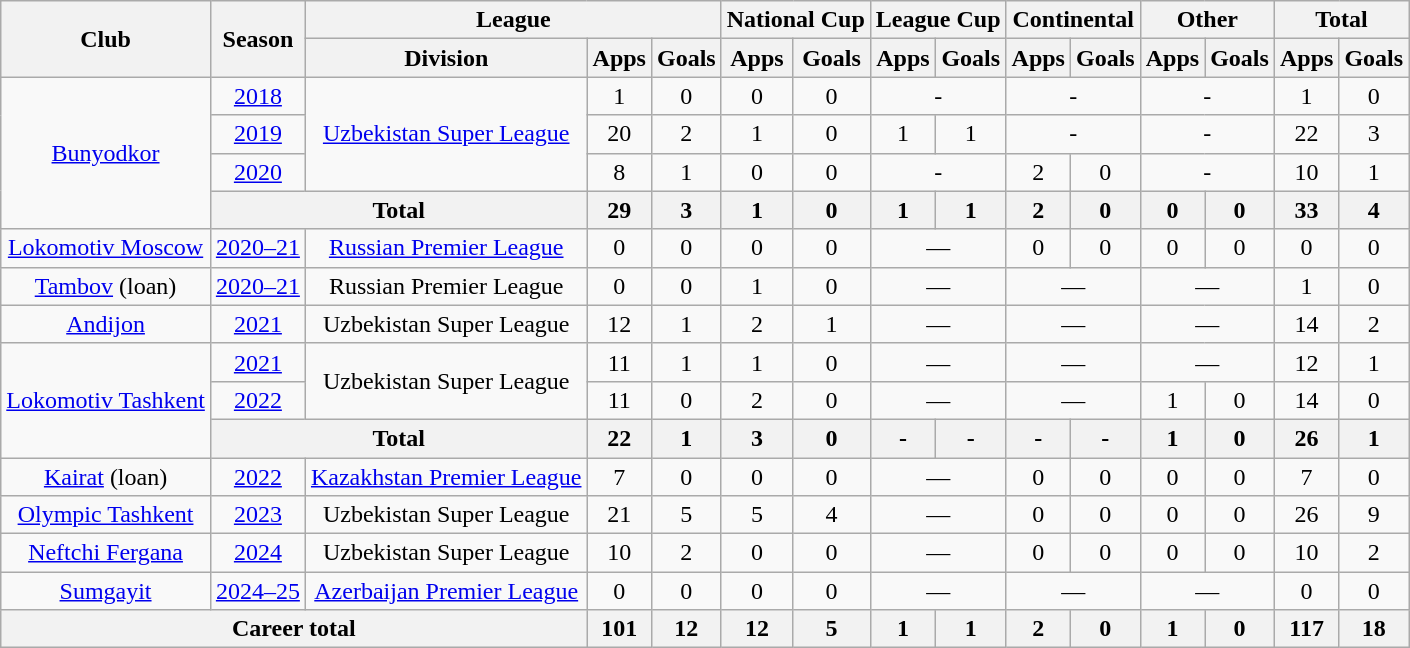<table class="wikitable" style="text-align:center">
<tr>
<th rowspan="2">Club</th>
<th rowspan="2">Season</th>
<th colspan="3">League</th>
<th colspan="2">National Cup</th>
<th colspan="2">League Cup</th>
<th colspan="2">Continental</th>
<th colspan="2">Other</th>
<th colspan="2">Total</th>
</tr>
<tr>
<th>Division</th>
<th>Apps</th>
<th>Goals</th>
<th>Apps</th>
<th>Goals</th>
<th>Apps</th>
<th>Goals</th>
<th>Apps</th>
<th>Goals</th>
<th>Apps</th>
<th>Goals</th>
<th>Apps</th>
<th>Goals</th>
</tr>
<tr>
<td rowspan="4"><a href='#'>Bunyodkor</a></td>
<td><a href='#'>2018</a></td>
<td rowspan="3"><a href='#'>Uzbekistan Super League</a></td>
<td>1</td>
<td>0</td>
<td>0</td>
<td>0</td>
<td colspan="2">-</td>
<td colspan="2">-</td>
<td colspan="2">-</td>
<td>1</td>
<td>0</td>
</tr>
<tr>
<td><a href='#'>2019</a></td>
<td>20</td>
<td>2</td>
<td>1</td>
<td>0</td>
<td>1</td>
<td>1</td>
<td colspan="2">-</td>
<td colspan="2">-</td>
<td>22</td>
<td>3</td>
</tr>
<tr>
<td><a href='#'>2020</a></td>
<td>8</td>
<td>1</td>
<td>0</td>
<td>0</td>
<td colspan="2">-</td>
<td>2</td>
<td>0</td>
<td colspan="2">-</td>
<td>10</td>
<td>1</td>
</tr>
<tr>
<th colspan="2">Total</th>
<th>29</th>
<th>3</th>
<th>1</th>
<th>0</th>
<th>1</th>
<th>1</th>
<th>2</th>
<th>0</th>
<th>0</th>
<th>0</th>
<th>33</th>
<th>4</th>
</tr>
<tr>
<td><a href='#'>Lokomotiv Moscow</a></td>
<td><a href='#'>2020–21</a></td>
<td><a href='#'>Russian Premier League</a></td>
<td>0</td>
<td>0</td>
<td>0</td>
<td>0</td>
<td colspan="2">—</td>
<td>0</td>
<td>0</td>
<td>0</td>
<td>0</td>
<td>0</td>
<td>0</td>
</tr>
<tr>
<td><a href='#'>Tambov</a> (loan)</td>
<td><a href='#'>2020–21</a></td>
<td>Russian Premier League</td>
<td>0</td>
<td>0</td>
<td>1</td>
<td>0</td>
<td colspan="2">—</td>
<td colspan="2">—</td>
<td colspan="2">—</td>
<td>1</td>
<td>0</td>
</tr>
<tr>
<td><a href='#'>Andijon</a></td>
<td><a href='#'>2021</a></td>
<td>Uzbekistan Super League</td>
<td>12</td>
<td>1</td>
<td>2</td>
<td>1</td>
<td colspan="2">—</td>
<td colspan="2">—</td>
<td colspan="2">—</td>
<td>14</td>
<td>2</td>
</tr>
<tr>
<td rowspan="3"><a href='#'>Lokomotiv Tashkent</a></td>
<td><a href='#'>2021</a></td>
<td rowspan="2">Uzbekistan Super League</td>
<td>11</td>
<td>1</td>
<td>1</td>
<td>0</td>
<td colspan="2">—</td>
<td colspan="2">—</td>
<td colspan="2">—</td>
<td>12</td>
<td>1</td>
</tr>
<tr>
<td><a href='#'>2022</a></td>
<td>11</td>
<td>0</td>
<td>2</td>
<td>0</td>
<td colspan="2">—</td>
<td colspan="2">—</td>
<td>1</td>
<td>0</td>
<td>14</td>
<td>0</td>
</tr>
<tr>
<th colspan="2">Total</th>
<th>22</th>
<th>1</th>
<th>3</th>
<th>0</th>
<th>-</th>
<th>-</th>
<th>-</th>
<th>-</th>
<th>1</th>
<th>0</th>
<th>26</th>
<th>1</th>
</tr>
<tr>
<td><a href='#'>Kairat</a> (loan)</td>
<td><a href='#'>2022</a></td>
<td><a href='#'>Kazakhstan Premier League</a></td>
<td>7</td>
<td>0</td>
<td>0</td>
<td>0</td>
<td colspan="2">—</td>
<td>0</td>
<td>0</td>
<td>0</td>
<td>0</td>
<td>7</td>
<td>0</td>
</tr>
<tr>
<td><a href='#'>Olympic Tashkent</a></td>
<td><a href='#'>2023</a></td>
<td>Uzbekistan Super League</td>
<td>21</td>
<td>5</td>
<td>5</td>
<td>4</td>
<td colspan="2">—</td>
<td>0</td>
<td>0</td>
<td>0</td>
<td>0</td>
<td>26</td>
<td>9</td>
</tr>
<tr>
<td><a href='#'>Neftchi Fergana</a></td>
<td><a href='#'>2024</a></td>
<td>Uzbekistan Super League</td>
<td>10</td>
<td>2</td>
<td>0</td>
<td>0</td>
<td colspan="2">—</td>
<td>0</td>
<td>0</td>
<td>0</td>
<td>0</td>
<td>10</td>
<td>2</td>
</tr>
<tr>
<td><a href='#'>Sumgayit</a></td>
<td><a href='#'>2024–25</a></td>
<td><a href='#'>Azerbaijan Premier League</a></td>
<td>0</td>
<td>0</td>
<td>0</td>
<td>0</td>
<td colspan="2">—</td>
<td colspan="2">—</td>
<td colspan="2">—</td>
<td>0</td>
<td>0</td>
</tr>
<tr>
<th colspan="3"><strong>Career total</strong></th>
<th>101</th>
<th>12</th>
<th>12</th>
<th>5</th>
<th>1</th>
<th>1</th>
<th>2</th>
<th>0</th>
<th>1</th>
<th>0</th>
<th>117</th>
<th>18</th>
</tr>
</table>
